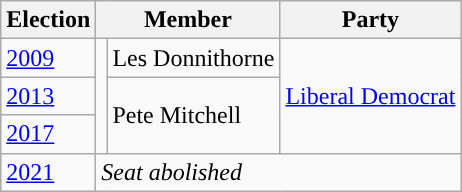<table class="wikitable">
<tr>
<th>Election</th>
<th colspan="2">Member</th>
<th>Party</th>
</tr>
<tr>
<td><a href='#'>2009</a></td>
<td rowspan="3" style="background-color: "></td>
<td rowspan="1">Les Donnithorne</td>
<td rowspan="3"><a href='#'>Liberal Democrat</a></td>
</tr>
<tr>
<td><a href='#'>2013</a></td>
<td rowspan="2">Pete Mitchell</td>
</tr>
<tr>
<td><a href='#'>2017</a></td>
</tr>
<tr>
<td><a href='#'>2021</a></td>
<td colspan="3"><em>Seat abolished</em></td>
</tr>
</table>
